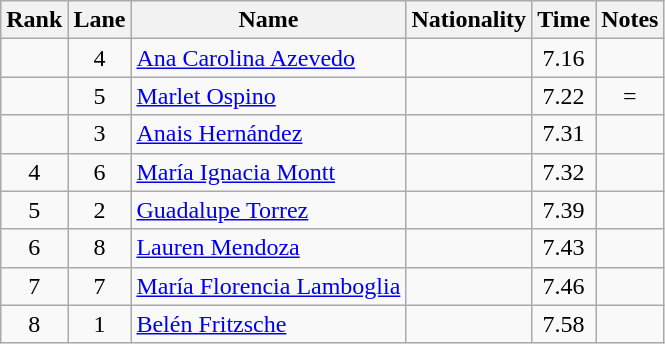<table class="wikitable sortable" style="text-align:center">
<tr>
<th>Rank</th>
<th>Lane</th>
<th>Name</th>
<th>Nationality</th>
<th>Time</th>
<th>Notes</th>
</tr>
<tr>
<td></td>
<td>4</td>
<td align=left><a href='#'>Ana Carolina Azevedo</a></td>
<td align=left></td>
<td>7.16</td>
<td><strong></strong></td>
</tr>
<tr>
<td></td>
<td>5</td>
<td align=left><a href='#'>Marlet Ospino</a></td>
<td align=left></td>
<td>7.22</td>
<td>=<strong></strong></td>
</tr>
<tr>
<td></td>
<td>3</td>
<td align=left><a href='#'>Anais Hernández</a></td>
<td align=left></td>
<td>7.31</td>
<td></td>
</tr>
<tr>
<td>4</td>
<td>6</td>
<td align=left><a href='#'>María Ignacia Montt</a></td>
<td align=left></td>
<td>7.32</td>
<td></td>
</tr>
<tr>
<td>5</td>
<td>2</td>
<td align=left><a href='#'>Guadalupe Torrez</a></td>
<td align=left></td>
<td>7.39</td>
<td></td>
</tr>
<tr>
<td>6</td>
<td>8</td>
<td align=left><a href='#'>Lauren Mendoza</a></td>
<td align=left></td>
<td>7.43</td>
<td><strong></strong></td>
</tr>
<tr>
<td>7</td>
<td>7</td>
<td align=left><a href='#'>María Florencia Lamboglia</a></td>
<td align=left></td>
<td>7.46</td>
<td></td>
</tr>
<tr>
<td>8</td>
<td>1</td>
<td align=left><a href='#'>Belén Fritzsche</a></td>
<td align=left></td>
<td>7.58</td>
<td></td>
</tr>
</table>
